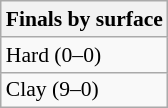<table class=wikitable style=font-size:90%>
<tr>
<th>Finals by surface</th>
</tr>
<tr>
<td>Hard (0–0)</td>
</tr>
<tr>
<td>Clay (9–0)</td>
</tr>
</table>
